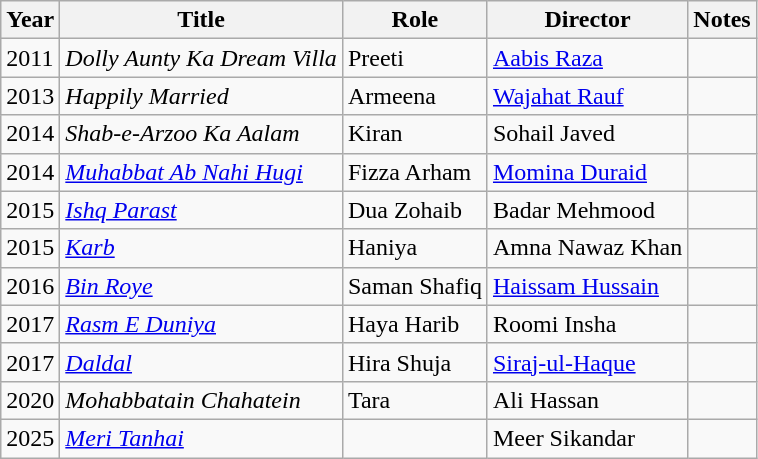<table class="wikitable sortable plainrowheaders">
<tr style="text-align:center;">
<th>Year</th>
<th>Title</th>
<th>Role</th>
<th>Director</th>
<th class="unsortable">Notes</th>
</tr>
<tr>
<td>2011</td>
<td><em>Dolly Aunty Ka Dream Villa</em></td>
<td>Preeti</td>
<td><a href='#'>Aabis Raza</a></td>
<td></td>
</tr>
<tr>
<td>2013</td>
<td><em>Happily Married</em></td>
<td>Armeena</td>
<td><a href='#'>Wajahat Rauf</a></td>
<td></td>
</tr>
<tr>
<td>2014</td>
<td><em>Shab-e-Arzoo Ka Aalam</em></td>
<td>Kiran</td>
<td>Sohail Javed</td>
<td></td>
</tr>
<tr>
<td>2014</td>
<td><em><a href='#'>Muhabbat Ab Nahi Hugi</a></em></td>
<td>Fizza Arham</td>
<td><a href='#'>Momina Duraid</a></td>
<td></td>
</tr>
<tr>
<td>2015</td>
<td><em><a href='#'>Ishq Parast</a></em></td>
<td>Dua Zohaib</td>
<td>Badar Mehmood</td>
<td></td>
</tr>
<tr>
<td>2015</td>
<td><em><a href='#'>Karb</a></em></td>
<td>Haniya</td>
<td>Amna Nawaz Khan</td>
<td></td>
</tr>
<tr>
<td>2016</td>
<td><em><a href='#'>Bin Roye</a></em></td>
<td>Saman Shafiq</td>
<td><a href='#'>Haissam Hussain</a></td>
<td></td>
</tr>
<tr>
<td>2017</td>
<td><em><a href='#'>Rasm E Duniya</a></em></td>
<td>Haya Harib</td>
<td>Roomi Insha</td>
<td></td>
</tr>
<tr>
<td>2017</td>
<td><em><a href='#'>Daldal</a></em></td>
<td>Hira Shuja</td>
<td><a href='#'>Siraj-ul-Haque</a></td>
<td></td>
</tr>
<tr>
<td>2020</td>
<td><em>Mohabbatain Chahatein</em></td>
<td>Tara</td>
<td>Ali Hassan</td>
<td></td>
</tr>
<tr>
<td>2025</td>
<td><em><a href='#'>Meri Tanhai</a></em></td>
<td></td>
<td>Meer Sikandar</td>
<td></td>
</tr>
</table>
